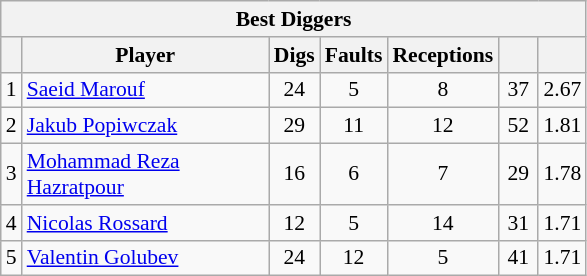<table class="wikitable sortable" style=font-size:90%>
<tr>
<th colspan=7>Best Diggers</th>
</tr>
<tr>
<th></th>
<th width=158>Player</th>
<th width=20>Digs</th>
<th width=20>Faults</th>
<th width=20>Receptions</th>
<th width=20></th>
<th width=20></th>
</tr>
<tr>
<td>1</td>
<td> <a href='#'>Saeid Marouf</a></td>
<td align=center>24</td>
<td align=center>5</td>
<td align=center>8</td>
<td align=center>37</td>
<td align=center>2.67</td>
</tr>
<tr>
<td>2</td>
<td> <a href='#'>Jakub Popiwczak</a></td>
<td align=center>29</td>
<td align=center>11</td>
<td align=center>12</td>
<td align=center>52</td>
<td align=center>1.81</td>
</tr>
<tr>
<td>3</td>
<td> <a href='#'>Mohammad Reza Hazratpour</a></td>
<td align=center>16</td>
<td align=center>6</td>
<td align=center>7</td>
<td align=center>29</td>
<td align=center>1.78</td>
</tr>
<tr>
<td>4</td>
<td> <a href='#'>Nicolas Rossard</a></td>
<td align=center>12</td>
<td align=center>5</td>
<td align=center>14</td>
<td align=center>31</td>
<td align=center>1.71</td>
</tr>
<tr>
<td>5</td>
<td> <a href='#'>Valentin Golubev</a></td>
<td align=center>24</td>
<td align=center>12</td>
<td align=center>5</td>
<td align=center>41</td>
<td align=center>1.71</td>
</tr>
</table>
